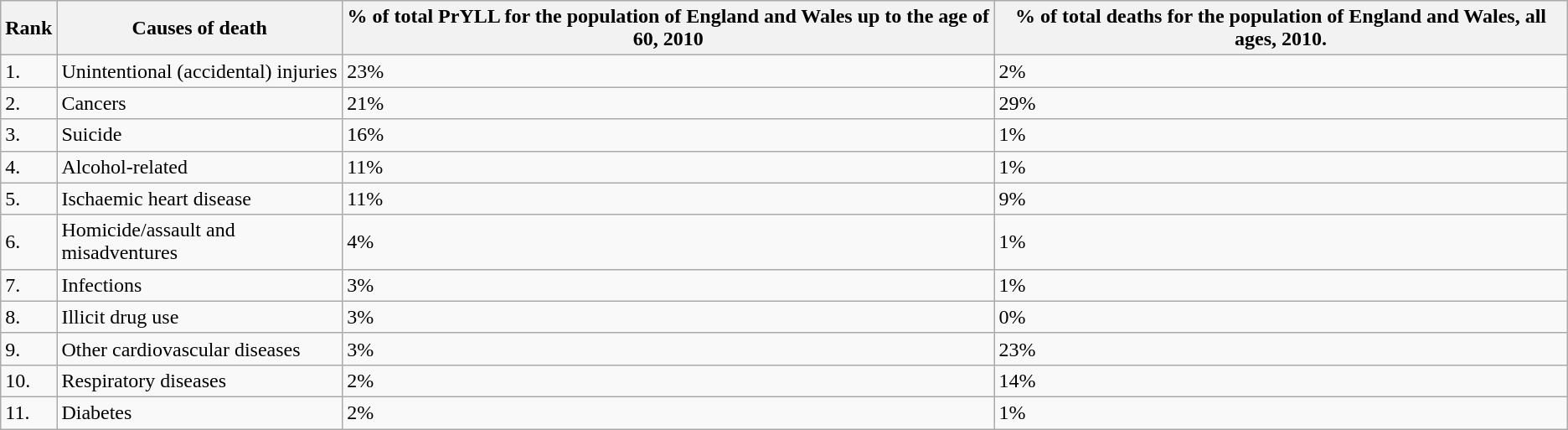<table class="wikitable">
<tr>
<th>Rank</th>
<th>Causes of death</th>
<th>% of total PrYLL for the population of England and Wales up to the age of 60, 2010</th>
<th>% of total deaths for the population of England and Wales, all ages, 2010.</th>
</tr>
<tr>
<td>1.</td>
<td>Unintentional (accidental) injuries</td>
<td>23%</td>
<td>2%</td>
</tr>
<tr>
<td>2.</td>
<td>Cancers</td>
<td>21%</td>
<td>29%</td>
</tr>
<tr>
<td>3.</td>
<td>Suicide</td>
<td>16%</td>
<td>1%</td>
</tr>
<tr>
<td>4.</td>
<td>Alcohol-related</td>
<td>11%</td>
<td>1%</td>
</tr>
<tr>
<td>5.</td>
<td>Ischaemic heart disease</td>
<td>11%</td>
<td>9%</td>
</tr>
<tr>
<td>6.</td>
<td>Homicide/assault and misadventures</td>
<td>4%</td>
<td>1%</td>
</tr>
<tr>
<td>7.</td>
<td>Infections</td>
<td>3%</td>
<td>1%</td>
</tr>
<tr>
<td>8.</td>
<td>Illicit drug use</td>
<td>3%</td>
<td>0%</td>
</tr>
<tr>
<td>9.</td>
<td>Other cardiovascular diseases</td>
<td>3%</td>
<td>23%</td>
</tr>
<tr>
<td>10.</td>
<td>Respiratory diseases</td>
<td>2%</td>
<td>14%</td>
</tr>
<tr>
<td>11.</td>
<td>Diabetes</td>
<td>2%</td>
<td>1%</td>
</tr>
</table>
